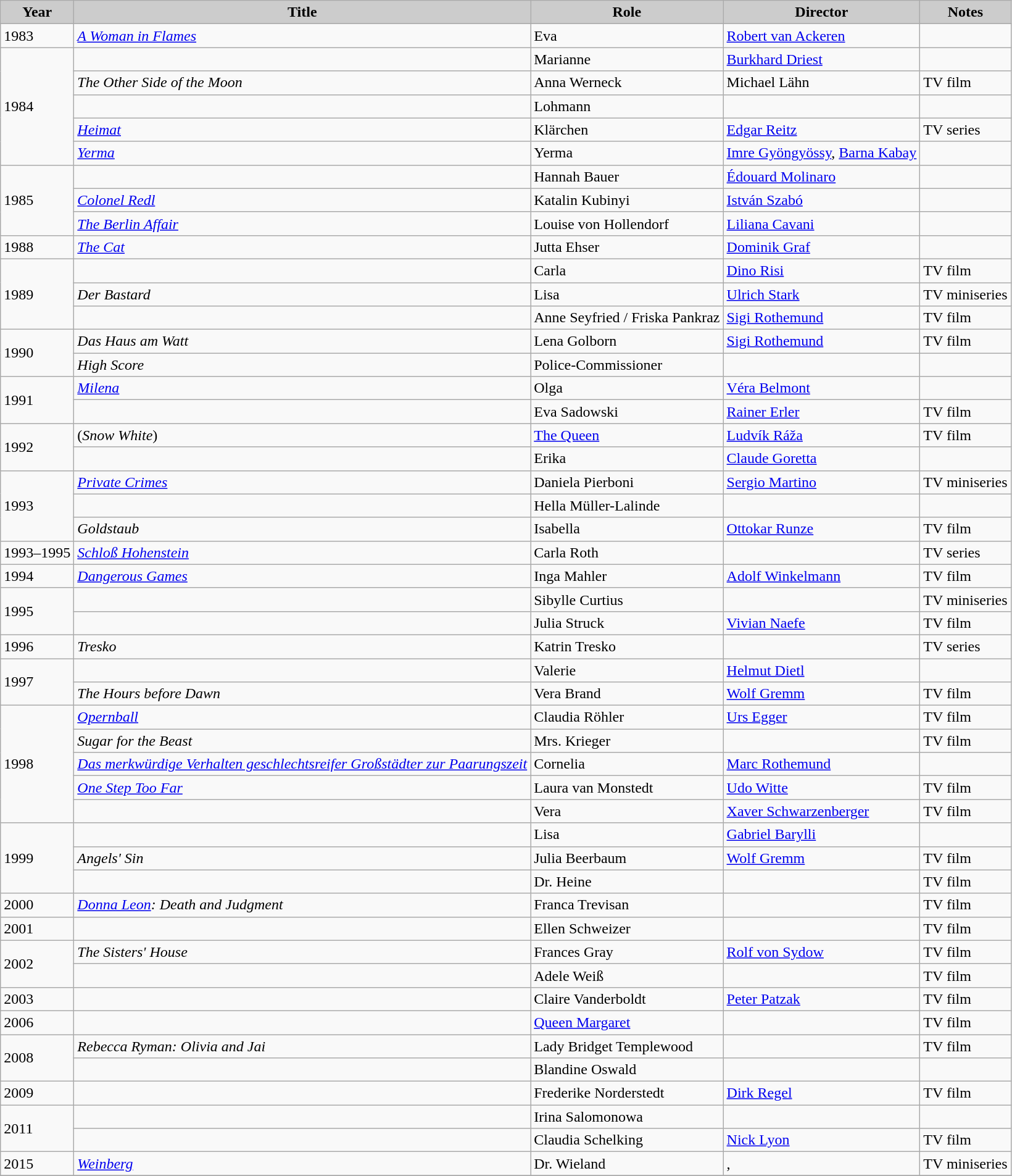<table class="wikitable">
<tr>
<th style="background: #CCCCCC;">Year</th>
<th style="background: #CCCCCC;">Title</th>
<th style="background: #CCCCCC;">Role</th>
<th style="background: #CCCCCC;">Director</th>
<th style="background: #CCCCCC;">Notes</th>
</tr>
<tr>
<td>1983</td>
<td><em><a href='#'>A Woman in Flames</a></em></td>
<td>Eva</td>
<td><a href='#'>Robert van Ackeren</a></td>
<td></td>
</tr>
<tr>
<td rowspan=5>1984</td>
<td><em></em></td>
<td>Marianne</td>
<td><a href='#'>Burkhard Driest</a></td>
<td></td>
</tr>
<tr>
<td><em>The Other Side of the Moon</em></td>
<td>Anna Werneck</td>
<td>Michael Lähn</td>
<td>TV film</td>
</tr>
<tr>
<td><em></em></td>
<td>Lohmann</td>
<td></td>
<td></td>
</tr>
<tr>
<td><em><a href='#'>Heimat</a></em></td>
<td>Klärchen</td>
<td><a href='#'>Edgar Reitz</a></td>
<td>TV series</td>
</tr>
<tr>
<td><em><a href='#'>Yerma</a></em></td>
<td>Yerma</td>
<td><a href='#'>Imre Gyöngyössy</a>, <a href='#'>Barna Kabay</a></td>
<td></td>
</tr>
<tr>
<td rowspan=3>1985</td>
<td><em></em></td>
<td>Hannah Bauer</td>
<td><a href='#'>Édouard Molinaro</a></td>
<td></td>
</tr>
<tr>
<td><em><a href='#'>Colonel Redl</a></em></td>
<td>Katalin Kubinyi</td>
<td><a href='#'>István Szabó</a></td>
<td></td>
</tr>
<tr>
<td><em><a href='#'>The Berlin Affair</a></em></td>
<td>Louise von Hollendorf</td>
<td><a href='#'>Liliana Cavani</a></td>
<td></td>
</tr>
<tr>
<td>1988</td>
<td><em><a href='#'>The Cat</a></em></td>
<td>Jutta Ehser</td>
<td><a href='#'>Dominik Graf</a></td>
<td></td>
</tr>
<tr>
<td rowspan=3>1989</td>
<td><em></em></td>
<td>Carla</td>
<td><a href='#'>Dino Risi</a></td>
<td>TV film</td>
</tr>
<tr>
<td><em>Der Bastard</em></td>
<td>Lisa</td>
<td><a href='#'>Ulrich Stark</a></td>
<td>TV miniseries</td>
</tr>
<tr>
<td><em></em></td>
<td>Anne Seyfried / Friska Pankraz</td>
<td><a href='#'>Sigi Rothemund</a></td>
<td>TV film</td>
</tr>
<tr>
<td rowspan=2>1990</td>
<td><em>Das Haus am Watt</em></td>
<td>Lena Golborn</td>
<td><a href='#'>Sigi Rothemund</a></td>
<td>TV film</td>
</tr>
<tr>
<td><em>High Score</em></td>
<td>Police-Commissioner</td>
<td></td>
<td></td>
</tr>
<tr>
<td rowspan=2>1991</td>
<td><em><a href='#'>Milena</a></em></td>
<td>Olga</td>
<td><a href='#'>Véra Belmont</a></td>
<td></td>
</tr>
<tr>
<td><em></em></td>
<td>Eva Sadowski</td>
<td><a href='#'>Rainer Erler</a></td>
<td>TV film</td>
</tr>
<tr>
<td rowspan=2>1992</td>
<td><em></em> (<em>Snow White</em>)</td>
<td><a href='#'>The Queen</a></td>
<td><a href='#'>Ludvík Ráža</a></td>
<td>TV film</td>
</tr>
<tr>
<td><em></em></td>
<td>Erika</td>
<td><a href='#'>Claude Goretta</a></td>
<td></td>
</tr>
<tr>
<td rowspan=3>1993</td>
<td><em><a href='#'>Private Crimes</a></em></td>
<td>Daniela Pierboni</td>
<td><a href='#'>Sergio Martino</a></td>
<td>TV miniseries</td>
</tr>
<tr>
<td><em></em></td>
<td>Hella Müller-Lalinde</td>
<td></td>
<td></td>
</tr>
<tr>
<td><em>Goldstaub</em></td>
<td>Isabella</td>
<td><a href='#'>Ottokar Runze</a></td>
<td>TV film</td>
</tr>
<tr>
<td>1993–1995</td>
<td><em><a href='#'>Schloß Hohenstein</a></em></td>
<td>Carla Roth</td>
<td></td>
<td>TV series</td>
</tr>
<tr>
<td>1994</td>
<td><em><a href='#'>Dangerous Games</a></em></td>
<td>Inga Mahler</td>
<td><a href='#'>Adolf Winkelmann</a></td>
<td>TV film</td>
</tr>
<tr>
<td rowspan=2>1995</td>
<td><em></em></td>
<td>Sibylle Curtius</td>
<td></td>
<td>TV miniseries</td>
</tr>
<tr>
<td><em></em></td>
<td>Julia Struck</td>
<td><a href='#'>Vivian Naefe</a></td>
<td>TV film</td>
</tr>
<tr>
<td>1996</td>
<td><em>Tresko</em></td>
<td>Katrin Tresko</td>
<td></td>
<td>TV series</td>
</tr>
<tr>
<td rowspan=2>1997</td>
<td><em></em></td>
<td>Valerie</td>
<td><a href='#'>Helmut Dietl</a></td>
<td></td>
</tr>
<tr>
<td><em>The Hours before Dawn</em></td>
<td>Vera Brand</td>
<td><a href='#'>Wolf Gremm</a></td>
<td>TV film</td>
</tr>
<tr>
<td rowspan=5>1998</td>
<td><em><a href='#'>Opernball</a></em></td>
<td>Claudia Röhler</td>
<td><a href='#'>Urs Egger</a></td>
<td>TV film</td>
</tr>
<tr>
<td><em>Sugar for the Beast</em></td>
<td>Mrs. Krieger</td>
<td></td>
<td>TV film</td>
</tr>
<tr>
<td><em><a href='#'>Das merkwürdige Verhalten geschlechtsreifer Großstädter zur Paarungszeit</a></em></td>
<td>Cornelia</td>
<td><a href='#'>Marc Rothemund</a></td>
<td></td>
</tr>
<tr>
<td><em><a href='#'>One Step Too Far</a></em></td>
<td>Laura van Monstedt</td>
<td><a href='#'>Udo Witte</a></td>
<td>TV film</td>
</tr>
<tr>
<td><em></em></td>
<td>Vera</td>
<td><a href='#'>Xaver Schwarzenberger</a></td>
<td>TV film</td>
</tr>
<tr>
<td rowspan=3>1999</td>
<td><em></em></td>
<td>Lisa</td>
<td><a href='#'>Gabriel Barylli</a></td>
<td></td>
</tr>
<tr>
<td><em>Angels' Sin</em></td>
<td>Julia Beerbaum</td>
<td><a href='#'>Wolf Gremm</a></td>
<td>TV film</td>
</tr>
<tr>
<td><em></em></td>
<td>Dr. Heine</td>
<td></td>
<td>TV film</td>
</tr>
<tr>
<td>2000</td>
<td><em><a href='#'>Donna Leon</a>: Death and Judgment</em></td>
<td>Franca Trevisan</td>
<td></td>
<td>TV film</td>
</tr>
<tr>
<td>2001</td>
<td><em></em></td>
<td>Ellen Schweizer</td>
<td></td>
<td>TV film</td>
</tr>
<tr>
<td rowspan=2>2002</td>
<td><em>The Sisters' House</em></td>
<td>Frances Gray</td>
<td><a href='#'>Rolf von Sydow</a></td>
<td>TV film</td>
</tr>
<tr>
<td><em></em></td>
<td>Adele Weiß</td>
<td></td>
<td>TV film</td>
</tr>
<tr>
<td>2003</td>
<td><em></em></td>
<td>Claire Vanderboldt</td>
<td><a href='#'>Peter Patzak</a></td>
<td>TV film</td>
</tr>
<tr>
<td>2006</td>
<td><em></em></td>
<td><a href='#'>Queen Margaret</a></td>
<td></td>
<td>TV film</td>
</tr>
<tr>
<td rowspan=2>2008</td>
<td><em>Rebecca Ryman: Olivia and Jai</em></td>
<td>Lady Bridget Templewood</td>
<td></td>
<td>TV film</td>
</tr>
<tr>
<td><em></em></td>
<td>Blandine Oswald</td>
<td></td>
<td></td>
</tr>
<tr>
<td>2009</td>
<td><em></em></td>
<td>Frederike Norderstedt</td>
<td><a href='#'>Dirk Regel</a></td>
<td>TV film</td>
</tr>
<tr>
<td rowspan=2>2011</td>
<td><em></em></td>
<td>Irina Salomonowa</td>
<td></td>
<td></td>
</tr>
<tr>
<td><em></em></td>
<td>Claudia Schelking</td>
<td><a href='#'>Nick Lyon</a></td>
<td>TV film</td>
</tr>
<tr>
<td>2015</td>
<td><em><a href='#'>Weinberg</a></em></td>
<td>Dr. Wieland</td>
<td>, <br> </td>
<td>TV miniseries</td>
</tr>
<tr>
</tr>
</table>
